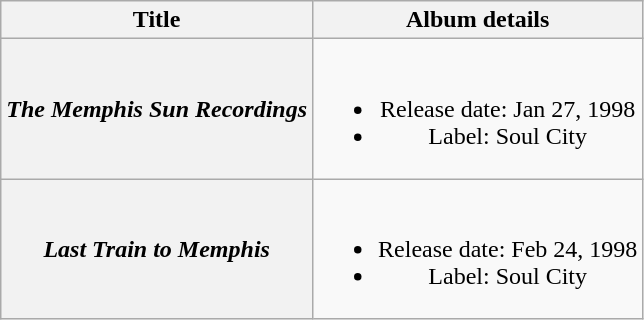<table class="wikitable plainrowheaders" style="text-align:center;">
<tr>
<th scope="col">Title</th>
<th scope="col">Album details</th>
</tr>
<tr>
<th scope="row"><em>The Memphis Sun Recordings</em></th>
<td><br><ul><li>Release date: Jan 27, 1998</li><li>Label: Soul City</li></ul></td>
</tr>
<tr>
<th scope="row"><em>Last Train to Memphis</em></th>
<td><br><ul><li>Release date: Feb 24, 1998</li><li>Label: Soul City</li></ul></td>
</tr>
</table>
